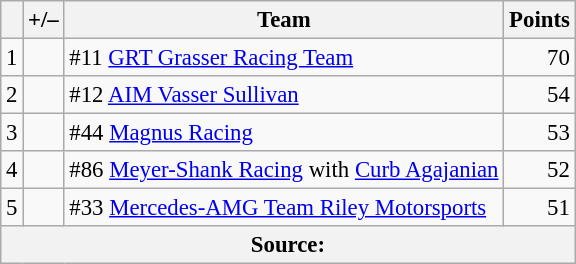<table class="wikitable" style="font-size: 95%;">
<tr>
<th scope="col"></th>
<th scope="col">+/–</th>
<th scope="col">Team</th>
<th scope="col">Points</th>
</tr>
<tr>
<td align=center>1</td>
<td align="left"></td>
<td> #11 <a href='#'>GRT Grasser Racing Team</a></td>
<td align=right>70</td>
</tr>
<tr>
<td align=center>2</td>
<td align="left"></td>
<td> #12 <a href='#'>AIM Vasser Sullivan</a></td>
<td align=right>54</td>
</tr>
<tr>
<td align=center>3</td>
<td align="left"></td>
<td> #44 <a href='#'>Magnus Racing</a></td>
<td align=right>53</td>
</tr>
<tr>
<td align=center>4</td>
<td align="left"></td>
<td> #86 <a href='#'>Meyer-Shank Racing</a> with <a href='#'>Curb Agajanian</a></td>
<td align=right>52</td>
</tr>
<tr>
<td align=center>5</td>
<td align="left"></td>
<td> #33 <a href='#'>Mercedes-AMG Team Riley Motorsports</a></td>
<td align=right>51</td>
</tr>
<tr>
<th colspan=5>Source:</th>
</tr>
</table>
